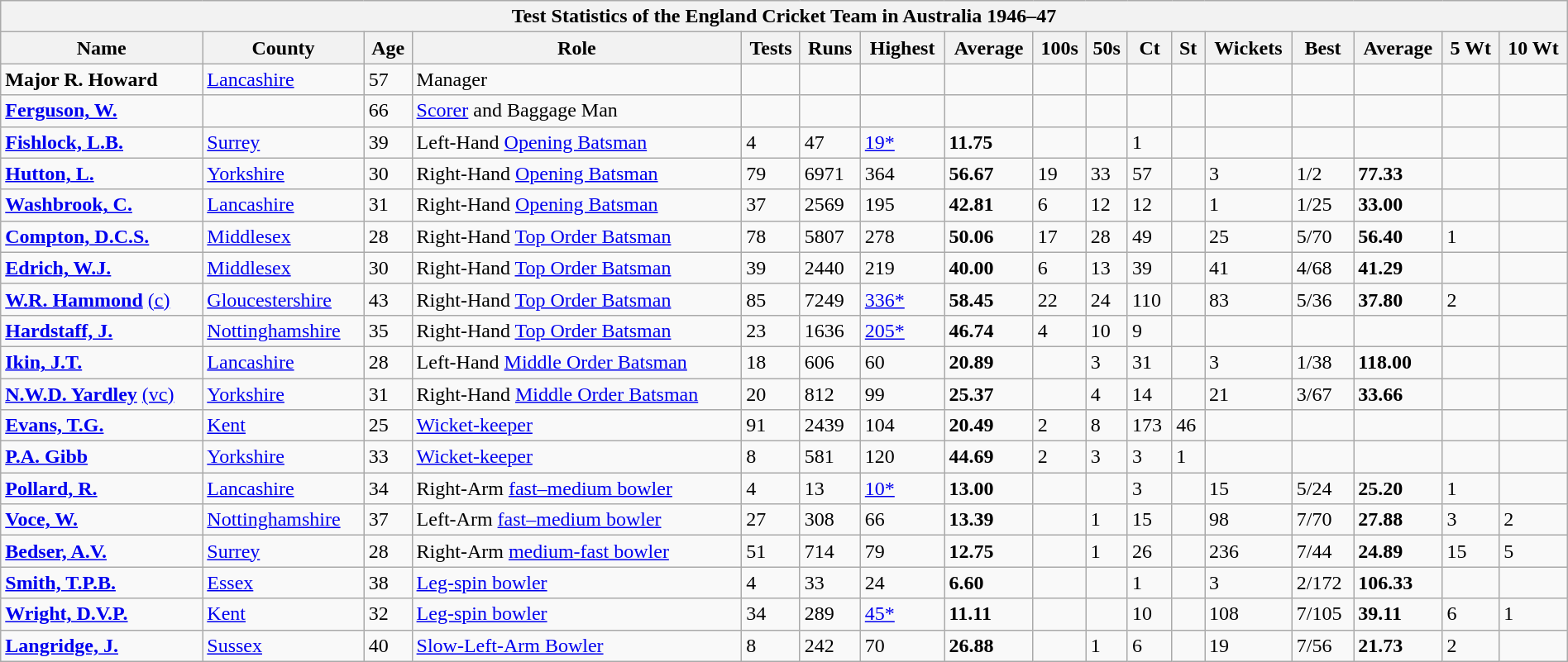<table class="wikitable" style="width:100%;">
<tr>
<th colspan=17>Test Statistics of the England Cricket Team in Australia 1946–47</th>
</tr>
<tr>
<th>Name</th>
<th>County</th>
<th>Age</th>
<th>Role</th>
<th>Tests</th>
<th>Runs</th>
<th>Highest</th>
<th>Average</th>
<th>100s</th>
<th>50s</th>
<th>Ct</th>
<th>St</th>
<th>Wickets</th>
<th>Best</th>
<th>Average</th>
<th>5 Wt</th>
<th>10 Wt</th>
</tr>
<tr align=left>
<td><strong>Major R. Howard</strong></td>
<td><a href='#'>Lancashire</a></td>
<td>57</td>
<td>Manager</td>
<td></td>
<td></td>
<td></td>
<td></td>
<td></td>
<td></td>
<td></td>
<td></td>
<td></td>
<td></td>
<td></td>
<td></td>
<td></td>
</tr>
<tr align=left>
<td><strong><a href='#'>Ferguson, W.</a></strong></td>
<td></td>
<td>66</td>
<td><a href='#'>Scorer</a> and Baggage Man</td>
<td></td>
<td></td>
<td></td>
<td></td>
<td></td>
<td></td>
<td></td>
<td></td>
<td></td>
<td></td>
<td></td>
<td></td>
<td></td>
</tr>
<tr align=left>
<td><strong><a href='#'>Fishlock, L.B.</a></strong></td>
<td><a href='#'>Surrey</a></td>
<td>39</td>
<td>Left-Hand <a href='#'>Opening Batsman</a></td>
<td>4</td>
<td>47</td>
<td><a href='#'>19*</a></td>
<td><strong>11.75</strong></td>
<td></td>
<td></td>
<td>1</td>
<td></td>
<td></td>
<td></td>
<td></td>
<td></td>
<td></td>
</tr>
<tr align=left>
<td><strong><a href='#'>Hutton, L.</a></strong></td>
<td><a href='#'>Yorkshire</a></td>
<td>30</td>
<td>Right-Hand <a href='#'>Opening Batsman</a></td>
<td>79</td>
<td>6971</td>
<td>364</td>
<td><strong>56.67</strong></td>
<td>19</td>
<td>33</td>
<td>57</td>
<td></td>
<td>3</td>
<td>1/2</td>
<td><strong>77.33</strong></td>
<td></td>
<td></td>
</tr>
<tr align=left>
<td><strong><a href='#'>Washbrook, C.</a></strong></td>
<td><a href='#'>Lancashire</a></td>
<td>31</td>
<td>Right-Hand <a href='#'>Opening Batsman</a></td>
<td>37</td>
<td>2569</td>
<td>195</td>
<td><strong>42.81</strong></td>
<td>6</td>
<td>12</td>
<td>12</td>
<td></td>
<td>1</td>
<td>1/25</td>
<td><strong>33.00</strong></td>
<td></td>
<td></td>
</tr>
<tr align=left>
<td><strong><a href='#'>Compton, D.C.S.</a></strong></td>
<td><a href='#'>Middlesex</a></td>
<td>28</td>
<td>Right-Hand <a href='#'>Top Order Batsman</a></td>
<td>78</td>
<td>5807</td>
<td>278</td>
<td><strong>50.06</strong></td>
<td>17</td>
<td>28</td>
<td>49</td>
<td></td>
<td>25</td>
<td>5/70</td>
<td><strong>56.40</strong></td>
<td>1</td>
<td></td>
</tr>
<tr align=left>
<td><strong><a href='#'>Edrich, W.J.</a></strong></td>
<td><a href='#'>Middlesex</a></td>
<td>30</td>
<td>Right-Hand <a href='#'>Top Order Batsman</a></td>
<td>39</td>
<td>2440</td>
<td>219</td>
<td><strong>40.00</strong></td>
<td>6</td>
<td>13</td>
<td>39</td>
<td></td>
<td>41</td>
<td>4/68</td>
<td><strong>41.29</strong></td>
<td></td>
<td></td>
</tr>
<tr align=left>
<td><strong><a href='#'>W.R. Hammond</a></strong> <a href='#'>(c)</a></td>
<td><a href='#'>Gloucestershire</a></td>
<td>43</td>
<td>Right-Hand <a href='#'>Top Order Batsman</a></td>
<td>85</td>
<td>7249</td>
<td><a href='#'>336*</a></td>
<td><strong>58.45</strong></td>
<td>22</td>
<td>24</td>
<td>110</td>
<td></td>
<td>83</td>
<td>5/36</td>
<td><strong>37.80</strong></td>
<td>2</td>
<td></td>
</tr>
<tr align=left>
<td><strong><a href='#'>Hardstaff, J.</a></strong></td>
<td><a href='#'>Nottinghamshire</a></td>
<td>35</td>
<td>Right-Hand <a href='#'>Top Order Batsman</a></td>
<td>23</td>
<td>1636</td>
<td><a href='#'>205*</a></td>
<td><strong>46.74</strong></td>
<td>4</td>
<td>10</td>
<td>9</td>
<td></td>
<td></td>
<td></td>
<td></td>
<td></td>
<td></td>
</tr>
<tr align=left>
<td><strong><a href='#'>Ikin, J.T.</a></strong></td>
<td><a href='#'>Lancashire</a></td>
<td>28</td>
<td>Left-Hand <a href='#'>Middle Order Batsman</a></td>
<td>18</td>
<td>606</td>
<td>60</td>
<td><strong>20.89</strong></td>
<td></td>
<td>3</td>
<td>31</td>
<td></td>
<td>3</td>
<td>1/38</td>
<td><strong>118.00</strong></td>
<td></td>
<td></td>
</tr>
<tr align=left>
<td><strong><a href='#'>N.W.D. Yardley</a></strong> <a href='#'>(vc)</a></td>
<td><a href='#'>Yorkshire</a></td>
<td>31</td>
<td>Right-Hand <a href='#'>Middle Order Batsman</a></td>
<td>20</td>
<td>812</td>
<td>99</td>
<td><strong>25.37</strong></td>
<td></td>
<td>4</td>
<td>14</td>
<td></td>
<td>21</td>
<td>3/67</td>
<td><strong>33.66</strong></td>
<td></td>
<td></td>
</tr>
<tr align=left>
<td><strong><a href='#'>Evans, T.G.</a></strong></td>
<td><a href='#'>Kent</a></td>
<td>25</td>
<td><a href='#'>Wicket-keeper</a></td>
<td>91</td>
<td>2439</td>
<td>104</td>
<td><strong>20.49</strong></td>
<td>2</td>
<td>8</td>
<td>173</td>
<td>46</td>
<td></td>
<td></td>
<td></td>
<td></td>
<td></td>
</tr>
<tr align=left>
<td><strong><a href='#'>P.A. Gibb</a></strong></td>
<td><a href='#'>Yorkshire</a></td>
<td>33</td>
<td><a href='#'>Wicket-keeper</a></td>
<td>8</td>
<td>581</td>
<td>120</td>
<td><strong>44.69</strong></td>
<td>2</td>
<td>3</td>
<td>3</td>
<td>1</td>
<td></td>
<td></td>
<td></td>
<td></td>
<td></td>
</tr>
<tr align=left>
<td><strong><a href='#'>Pollard, R.</a></strong></td>
<td><a href='#'>Lancashire</a></td>
<td>34</td>
<td>Right-Arm <a href='#'>fast–medium bowler</a></td>
<td>4</td>
<td>13</td>
<td><a href='#'>10*</a></td>
<td><strong>13.00</strong></td>
<td></td>
<td></td>
<td>3</td>
<td></td>
<td>15</td>
<td>5/24</td>
<td><strong>25.20</strong></td>
<td>1</td>
<td></td>
</tr>
<tr align=left>
<td><strong><a href='#'>Voce, W.</a></strong></td>
<td><a href='#'>Nottinghamshire</a></td>
<td>37</td>
<td>Left-Arm <a href='#'>fast–medium bowler</a></td>
<td>27</td>
<td>308</td>
<td>66</td>
<td><strong>13.39</strong></td>
<td></td>
<td>1</td>
<td>15</td>
<td></td>
<td>98</td>
<td>7/70</td>
<td><strong>27.88</strong></td>
<td>3</td>
<td>2</td>
</tr>
<tr align=left>
<td><strong><a href='#'>Bedser, A.V.</a></strong></td>
<td><a href='#'>Surrey</a></td>
<td>28</td>
<td>Right-Arm <a href='#'>medium-fast bowler</a></td>
<td>51</td>
<td>714</td>
<td>79</td>
<td><strong>12.75</strong></td>
<td></td>
<td>1</td>
<td>26</td>
<td></td>
<td>236</td>
<td>7/44</td>
<td><strong>24.89</strong></td>
<td>15</td>
<td>5</td>
</tr>
<tr align=left>
<td><strong><a href='#'>Smith, T.P.B.</a></strong></td>
<td><a href='#'>Essex</a></td>
<td>38</td>
<td><a href='#'>Leg-spin bowler</a></td>
<td>4</td>
<td>33</td>
<td>24</td>
<td><strong>6.60</strong></td>
<td></td>
<td></td>
<td>1</td>
<td></td>
<td>3</td>
<td>2/172</td>
<td><strong>106.33</strong></td>
<td></td>
<td></td>
</tr>
<tr align=left>
<td><strong><a href='#'>Wright, D.V.P.</a></strong></td>
<td><a href='#'>Kent</a></td>
<td>32</td>
<td><a href='#'>Leg-spin bowler</a></td>
<td>34</td>
<td>289</td>
<td><a href='#'>45*</a></td>
<td><strong>11.11</strong></td>
<td></td>
<td></td>
<td>10</td>
<td></td>
<td>108</td>
<td>7/105</td>
<td><strong>39.11</strong></td>
<td>6</td>
<td>1</td>
</tr>
<tr align=left>
<td><strong><a href='#'>Langridge, J.</a></strong></td>
<td><a href='#'>Sussex</a></td>
<td>40</td>
<td><a href='#'>Slow-Left-Arm Bowler</a></td>
<td>8</td>
<td>242</td>
<td>70</td>
<td><strong>26.88</strong></td>
<td></td>
<td>1</td>
<td>6</td>
<td></td>
<td>19</td>
<td>7/56</td>
<td><strong>21.73</strong></td>
<td>2</td>
<td></td>
</tr>
</table>
